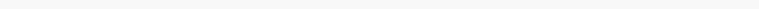<table bgcolor=#f8f8f8>
<tr>
<td width=500 style="line-height: 150%"></td>
</tr>
</table>
